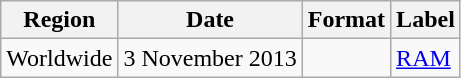<table class=wikitable>
<tr>
<th>Region</th>
<th>Date</th>
<th>Format</th>
<th>Label</th>
</tr>
<tr>
<td>Worldwide</td>
<td>3 November 2013</td>
<td></td>
<td><a href='#'>RAM</a></td>
</tr>
</table>
